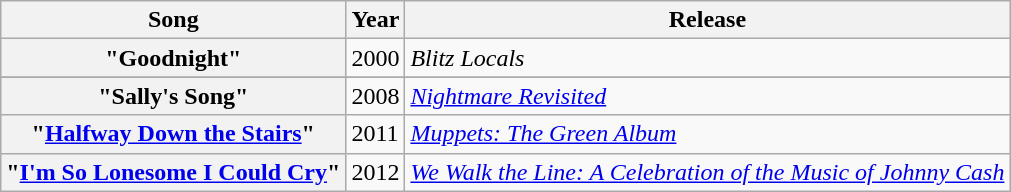<table class="wikitable plainrowheaders">
<tr>
<th>Song</th>
<th>Year</th>
<th>Release</th>
</tr>
<tr>
<th scope="row">"Goodnight"</th>
<td>2000</td>
<td><em>Blitz Locals</em></td>
</tr>
<tr>
</tr>
<tr>
<th scope="row">"Sally's Song"</th>
<td>2008</td>
<td><em><a href='#'>Nightmare Revisited</a></em></td>
</tr>
<tr>
<th scope="row">"<a href='#'>Halfway Down the Stairs</a>"</th>
<td>2011</td>
<td><em><a href='#'>Muppets: The Green Album</a></em></td>
</tr>
<tr>
<th scope="row">"<a href='#'>I'm So Lonesome I Could Cry</a>"</th>
<td>2012</td>
<td><em><a href='#'>We Walk the Line: A Celebration of the Music of Johnny Cash</a></em></td>
</tr>
</table>
